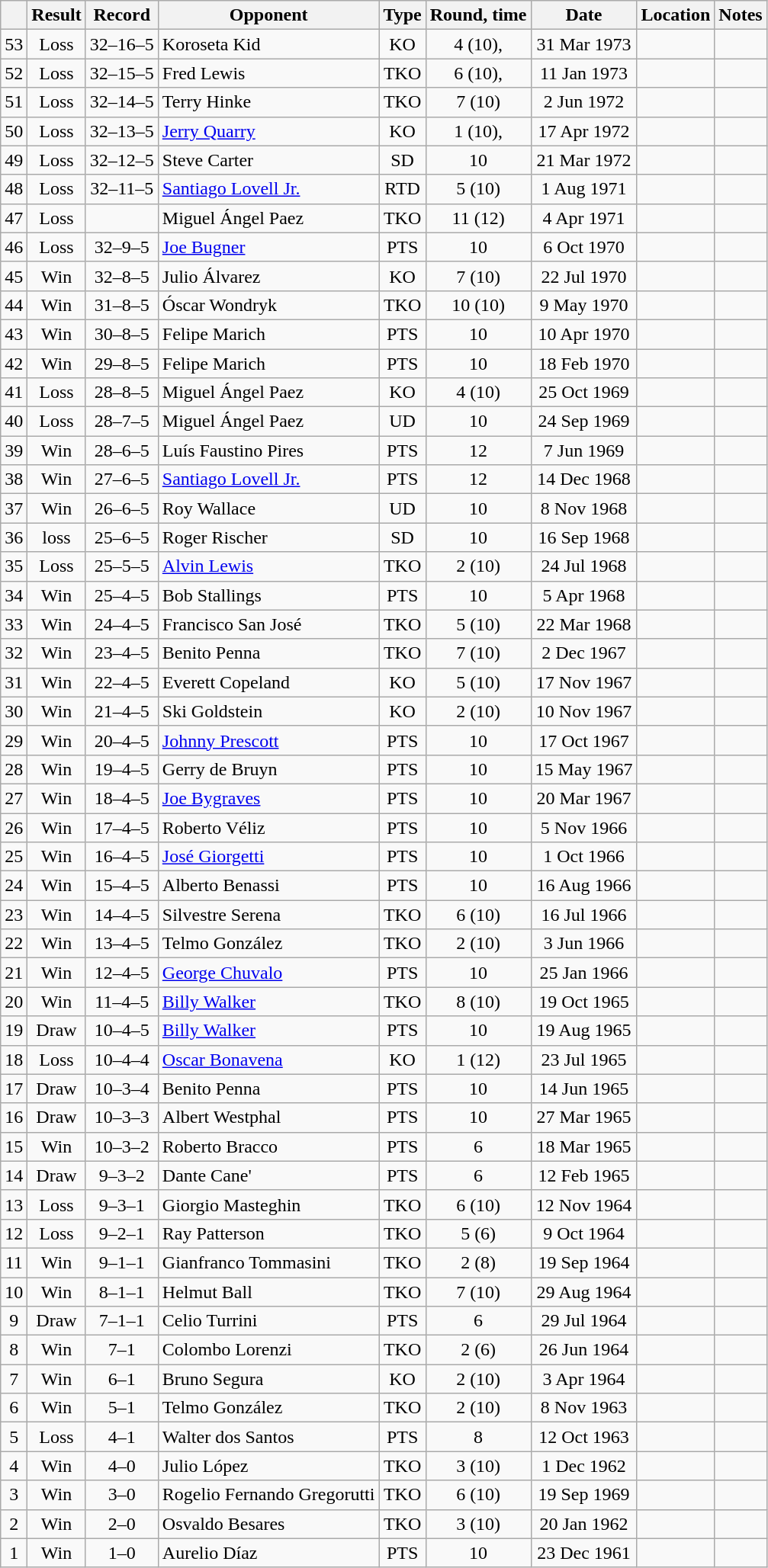<table class="wikitable" style="text-align:center">
<tr>
<th></th>
<th>Result</th>
<th>Record</th>
<th>Opponent</th>
<th>Type</th>
<th>Round, time</th>
<th>Date</th>
<th>Location</th>
<th>Notes</th>
</tr>
<tr>
<td>53</td>
<td>Loss</td>
<td>32–16–5</td>
<td style="text-align:left;">Koroseta Kid</td>
<td>KO</td>
<td>4 (10), </td>
<td>31 Mar 1973</td>
<td style="text-align:left;"></td>
<td></td>
</tr>
<tr>
<td>52</td>
<td>Loss</td>
<td>32–15–5</td>
<td style="text-align:left;">Fred Lewis</td>
<td>TKO</td>
<td>6 (10), </td>
<td>11 Jan 1973</td>
<td style="text-align:left;"></td>
<td></td>
</tr>
<tr>
<td>51</td>
<td>Loss</td>
<td>32–14–5</td>
<td style="text-align:left;">Terry Hinke</td>
<td>TKO</td>
<td>7 (10)</td>
<td>2 Jun 1972</td>
<td style="text-align:left;"></td>
<td></td>
</tr>
<tr>
<td>50</td>
<td>Loss</td>
<td>32–13–5</td>
<td style="text-align:left;"><a href='#'>Jerry Quarry</a></td>
<td>KO</td>
<td>1 (10), </td>
<td>17 Apr 1972</td>
<td style="text-align:left;"></td>
<td></td>
</tr>
<tr>
<td>49</td>
<td>Loss</td>
<td>32–12–5</td>
<td style="text-align:left;">Steve Carter</td>
<td>SD</td>
<td>10</td>
<td>21 Mar 1972</td>
<td style="text-align:left;"></td>
<td></td>
</tr>
<tr>
<td>48</td>
<td>Loss</td>
<td>32–11–5</td>
<td style="text-align:left;"><a href='#'>Santiago Lovell Jr.</a></td>
<td>RTD</td>
<td>5 (10)</td>
<td>1 Aug 1971</td>
<td style="text-align:left;"></td>
<td></td>
</tr>
<tr>
<td>47</td>
<td>Loss</td>
<td></td>
<td style="text-align:left;">Miguel Ángel Paez</td>
<td>TKO</td>
<td>11 (12)</td>
<td>4 Apr 1971</td>
<td style="text-align:left;"></td>
<td style="text-align:left;"></td>
</tr>
<tr>
<td>46</td>
<td>Loss</td>
<td>32–9–5</td>
<td style="text-align:left;"><a href='#'>Joe Bugner</a></td>
<td>PTS</td>
<td>10</td>
<td>6 Oct 1970</td>
<td style="text-align:left;"></td>
<td></td>
</tr>
<tr>
<td>45</td>
<td>Win</td>
<td>32–8–5</td>
<td style="text-align:left;">Julio Álvarez</td>
<td>KO</td>
<td>7 (10)</td>
<td>22 Jul 1970</td>
<td style="text-align:left;"></td>
<td></td>
</tr>
<tr>
<td>44</td>
<td>Win</td>
<td>31–8–5</td>
<td style="text-align:left;">Óscar Wondryk</td>
<td>TKO</td>
<td>10 (10)</td>
<td>9 May 1970</td>
<td style="text-align:left;"></td>
<td></td>
</tr>
<tr>
<td>43</td>
<td>Win</td>
<td>30–8–5</td>
<td style="text-align:left;">Felipe Marich</td>
<td>PTS</td>
<td>10</td>
<td>10 Apr 1970</td>
<td style="text-align:left;"></td>
<td></td>
</tr>
<tr>
<td>42</td>
<td>Win</td>
<td>29–8–5</td>
<td style="text-align:left;">Felipe Marich</td>
<td>PTS</td>
<td>10</td>
<td>18 Feb 1970</td>
<td style="text-align:left;"></td>
<td></td>
</tr>
<tr>
<td>41</td>
<td>Loss</td>
<td>28–8–5</td>
<td style="text-align:left;">Miguel Ángel Paez</td>
<td>KO</td>
<td>4 (10)</td>
<td>25 Oct 1969</td>
<td style="text-align:left;"></td>
<td></td>
</tr>
<tr>
<td>40</td>
<td>Loss</td>
<td>28–7–5</td>
<td style="text-align:left;">Miguel Ángel Paez</td>
<td>UD</td>
<td>10</td>
<td>24 Sep 1969</td>
<td style="text-align:left;"></td>
<td></td>
</tr>
<tr>
<td>39</td>
<td>Win</td>
<td>28–6–5</td>
<td style="text-align:left;">Luís Faustino Pires</td>
<td>PTS</td>
<td>12</td>
<td>7 Jun 1969</td>
<td style="text-align:left;"></td>
<td style="text-align:left;"></td>
</tr>
<tr>
<td>38</td>
<td>Win</td>
<td>27–6–5</td>
<td style="text-align:left;"><a href='#'>Santiago Lovell Jr.</a></td>
<td>PTS</td>
<td>12</td>
<td>14 Dec 1968</td>
<td style="text-align:left;"></td>
<td style="text-align:left;"></td>
</tr>
<tr>
<td>37</td>
<td>Win</td>
<td>26–6–5</td>
<td style="text-align:left;">Roy Wallace</td>
<td>UD</td>
<td>10</td>
<td>8 Nov 1968</td>
<td style="text-align:left;"></td>
<td></td>
</tr>
<tr>
<td>36</td>
<td>loss</td>
<td>25–6–5</td>
<td style="text-align:left;">Roger Rischer</td>
<td>SD</td>
<td>10</td>
<td>16 Sep 1968</td>
<td style="text-align:left;"></td>
<td></td>
</tr>
<tr>
<td>35</td>
<td>Loss</td>
<td>25–5–5</td>
<td style="text-align:left;"><a href='#'>Alvin Lewis</a></td>
<td>TKO</td>
<td>2 (10)</td>
<td>24 Jul 1968</td>
<td style="text-align:left;"></td>
<td></td>
</tr>
<tr>
<td>34</td>
<td>Win</td>
<td>25–4–5</td>
<td style="text-align:left;">Bob Stallings</td>
<td>PTS</td>
<td>10</td>
<td>5 Apr 1968</td>
<td style="text-align:left;"></td>
<td></td>
</tr>
<tr>
<td>33</td>
<td>Win</td>
<td>24–4–5</td>
<td style="text-align:left;">Francisco San José</td>
<td>TKO</td>
<td>5 (10)</td>
<td>22 Mar 1968</td>
<td style="text-align:left;"></td>
<td></td>
</tr>
<tr>
<td>32</td>
<td>Win</td>
<td>23–4–5</td>
<td style="text-align:left;">Benito Penna</td>
<td>TKO</td>
<td>7 (10)</td>
<td>2 Dec 1967</td>
<td style="text-align:left;"></td>
<td></td>
</tr>
<tr>
<td>31</td>
<td>Win</td>
<td>22–4–5</td>
<td style="text-align:left;">Everett Copeland</td>
<td>KO</td>
<td>5 (10)</td>
<td>17 Nov 1967</td>
<td style="text-align:left;"></td>
<td></td>
</tr>
<tr>
<td>30</td>
<td>Win</td>
<td>21–4–5</td>
<td style="text-align:left;">Ski Goldstein</td>
<td>KO</td>
<td>2 (10)</td>
<td>10 Nov 1967</td>
<td style="text-align:left;"></td>
<td></td>
</tr>
<tr>
<td>29</td>
<td>Win</td>
<td>20–4–5</td>
<td style="text-align:left;"><a href='#'>Johnny Prescott</a></td>
<td>PTS</td>
<td>10</td>
<td>17 Oct 1967</td>
<td style="text-align:left;"></td>
<td></td>
</tr>
<tr>
<td>28</td>
<td>Win</td>
<td>19–4–5</td>
<td style="text-align:left;">Gerry de Bruyn</td>
<td>PTS</td>
<td>10</td>
<td>15 May 1967</td>
<td style="text-align:left;"></td>
<td></td>
</tr>
<tr>
<td>27</td>
<td>Win</td>
<td>18–4–5</td>
<td style="text-align:left;"><a href='#'>Joe Bygraves</a></td>
<td>PTS</td>
<td>10</td>
<td>20 Mar 1967</td>
<td style="text-align:left;"></td>
<td></td>
</tr>
<tr>
<td>26</td>
<td>Win</td>
<td>17–4–5</td>
<td style="text-align:left;">Roberto Véliz</td>
<td>PTS</td>
<td>10</td>
<td>5 Nov 1966</td>
<td style="text-align:left;"></td>
<td></td>
</tr>
<tr>
<td>25</td>
<td>Win</td>
<td>16–4–5</td>
<td style="text-align:left;"><a href='#'>José Giorgetti</a></td>
<td>PTS</td>
<td>10</td>
<td>1 Oct 1966</td>
<td style="text-align:left;"></td>
<td></td>
</tr>
<tr>
<td>24</td>
<td>Win</td>
<td>15–4–5</td>
<td style="text-align:left;">Alberto Benassi</td>
<td>PTS</td>
<td>10</td>
<td>16 Aug 1966</td>
<td style="text-align:left;"></td>
<td></td>
</tr>
<tr>
<td>23</td>
<td>Win</td>
<td>14–4–5</td>
<td style="text-align:left;">Silvestre Serena</td>
<td>TKO</td>
<td>6 (10)</td>
<td>16 Jul 1966</td>
<td style="text-align:left;"></td>
<td></td>
</tr>
<tr>
<td>22</td>
<td>Win</td>
<td>13–4–5</td>
<td style="text-align:left;">Telmo González</td>
<td>TKO</td>
<td>2 (10)</td>
<td>3 Jun 1966</td>
<td style="text-align:left;"></td>
<td></td>
</tr>
<tr>
<td>21</td>
<td>Win</td>
<td>12–4–5</td>
<td style="text-align:left;"><a href='#'>George Chuvalo</a></td>
<td>PTS</td>
<td>10</td>
<td>25 Jan 1966</td>
<td style="text-align:left;"></td>
<td></td>
</tr>
<tr>
<td>20</td>
<td>Win</td>
<td>11–4–5</td>
<td style="text-align:left;"><a href='#'>Billy Walker</a></td>
<td>TKO</td>
<td>8 (10)</td>
<td>19 Oct 1965</td>
<td style="text-align:left;"></td>
<td></td>
</tr>
<tr>
<td>19</td>
<td>Draw</td>
<td>10–4–5</td>
<td style="text-align:left;"><a href='#'>Billy Walker</a></td>
<td>PTS</td>
<td>10</td>
<td>19 Aug 1965</td>
<td style="text-align:left;"></td>
<td></td>
</tr>
<tr>
<td>18</td>
<td>Loss</td>
<td>10–4–4</td>
<td style="text-align:left;"><a href='#'>Oscar Bonavena</a></td>
<td>KO</td>
<td>1 (12)</td>
<td>23 Jul 1965</td>
<td style="text-align:left;"></td>
<td></td>
</tr>
<tr>
<td>17</td>
<td>Draw</td>
<td>10–3–4</td>
<td style="text-align:left;">Benito Penna</td>
<td>PTS</td>
<td>10</td>
<td>14 Jun 1965</td>
<td style="text-align:left;"></td>
<td></td>
</tr>
<tr>
<td>16</td>
<td>Draw</td>
<td>10–3–3</td>
<td style="text-align:left;">Albert Westphal</td>
<td>PTS</td>
<td>10</td>
<td>27 Mar 1965</td>
<td style="text-align:left;"></td>
<td></td>
</tr>
<tr>
<td>15</td>
<td>Win</td>
<td>10–3–2</td>
<td style="text-align:left;">Roberto Bracco</td>
<td>PTS</td>
<td>6</td>
<td>18 Mar 1965</td>
<td style="text-align:left;"></td>
<td></td>
</tr>
<tr>
<td>14</td>
<td>Draw</td>
<td>9–3–2</td>
<td style="text-align:left;">Dante Cane'</td>
<td>PTS</td>
<td>6</td>
<td>12 Feb 1965</td>
<td style="text-align:left;"></td>
<td></td>
</tr>
<tr>
<td>13</td>
<td>Loss</td>
<td>9–3–1</td>
<td style="text-align:left;">Giorgio Masteghin</td>
<td>TKO</td>
<td>6 (10)</td>
<td>12 Nov 1964</td>
<td style="text-align:left;"></td>
<td></td>
</tr>
<tr>
<td>12</td>
<td>Loss</td>
<td>9–2–1</td>
<td style="text-align:left;">Ray Patterson</td>
<td>TKO</td>
<td>5 (6)</td>
<td>9 Oct 1964</td>
<td style="text-align:left;"></td>
<td></td>
</tr>
<tr>
<td>11</td>
<td>Win</td>
<td>9–1–1</td>
<td style="text-align:left;">Gianfranco Tommasini</td>
<td>TKO</td>
<td>2 (8)</td>
<td>19 Sep 1964</td>
<td style="text-align:left;"></td>
<td></td>
</tr>
<tr>
<td>10</td>
<td>Win</td>
<td>8–1–1</td>
<td style="text-align:left;">Helmut Ball</td>
<td>TKO</td>
<td>7 (10)</td>
<td>29 Aug 1964</td>
<td style="text-align:left;"></td>
<td></td>
</tr>
<tr>
<td>9</td>
<td>Draw</td>
<td>7–1–1</td>
<td style="text-align:left;">Celio Turrini</td>
<td>PTS</td>
<td>6</td>
<td>29 Jul 1964</td>
<td style="text-align:left;"></td>
<td></td>
</tr>
<tr>
<td>8</td>
<td>Win</td>
<td>7–1</td>
<td style="text-align:left;">Colombo Lorenzi</td>
<td>TKO</td>
<td>2 (6)</td>
<td>26 Jun 1964</td>
<td style="text-align:left;"></td>
<td></td>
</tr>
<tr>
<td>7</td>
<td>Win</td>
<td>6–1</td>
<td style="text-align:left;">Bruno Segura</td>
<td>KO</td>
<td>2 (10)</td>
<td>3 Apr 1964</td>
<td style="text-align:left;"></td>
<td></td>
</tr>
<tr>
<td>6</td>
<td>Win</td>
<td>5–1</td>
<td style="text-align:left;">Telmo González</td>
<td>TKO</td>
<td>2 (10)</td>
<td>8 Nov 1963</td>
<td style="text-align:left;"></td>
<td></td>
</tr>
<tr>
<td>5</td>
<td>Loss</td>
<td>4–1</td>
<td style="text-align:left;">Walter dos Santos</td>
<td>PTS</td>
<td>8</td>
<td>12 Oct 1963</td>
<td style="text-align:left;"></td>
<td></td>
</tr>
<tr>
<td>4</td>
<td>Win</td>
<td>4–0</td>
<td style="text-align:left;">Julio López</td>
<td>TKO</td>
<td>3 (10)</td>
<td>1 Dec 1962</td>
<td style="text-align:left;"></td>
<td></td>
</tr>
<tr>
<td>3</td>
<td>Win</td>
<td>3–0</td>
<td style="text-align:left;">Rogelio Fernando Gregorutti</td>
<td>TKO</td>
<td>6 (10)</td>
<td>19 Sep 1969</td>
<td style="text-align:left;"></td>
<td></td>
</tr>
<tr>
<td>2</td>
<td>Win</td>
<td>2–0</td>
<td style="text-align:left;">Osvaldo Besares</td>
<td>TKO</td>
<td>3 (10)</td>
<td>20 Jan 1962</td>
<td style="text-align:left;"></td>
<td></td>
</tr>
<tr>
<td>1</td>
<td>Win</td>
<td>1–0</td>
<td style="text-align:left;">Aurelio Díaz</td>
<td>PTS</td>
<td>10</td>
<td>23 Dec 1961</td>
<td style="text-align:left;"></td>
<td></td>
</tr>
</table>
